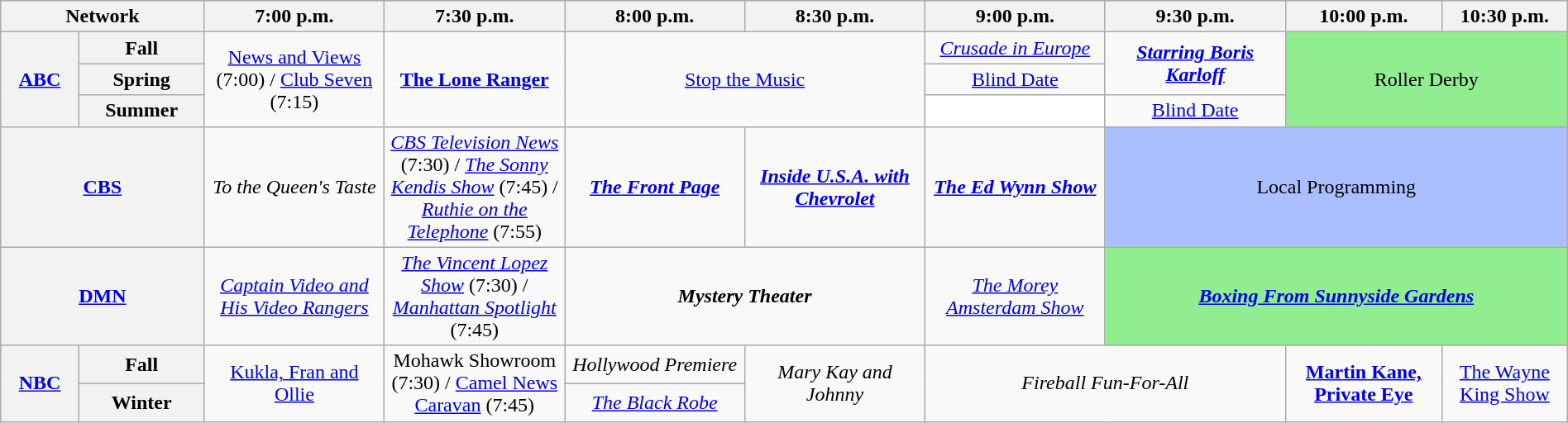<table class="wikitable" style="width:100%;margin-right:0;text-align:center">
<tr>
<th colspan="2" style="width:13%;">Network</th>
<th style="width:11.5%;">7:00 p.m.</th>
<th style="width:11.5%;">7:30 p.m.</th>
<th style="width:11.5%;">8:00 p.m.</th>
<th style="width:11.5%;">8:30 p.m.</th>
<th style="width:11.5%;">9:00 p.m.</th>
<th style="width:11.5%;">9:30 p.m.</th>
<th style="width:10%;">10:00 p.m.</th>
<th style="width:10%;">10:30 p.m.</th>
</tr>
<tr>
<th rowspan="3"><a href='#'>ABC</a></th>
<th>Fall</th>
<td rowspan="3"><a href='#'>News and Views</a> (7:00) / <a href='#'>Club Seven</a> (7:15)</td>
<td rowspan="3"><strong><a href='#'>The Lone Ranger</a></strong></td>
<td colspan="2" rowspan="3"><a href='#'>Stop the Music</a></td>
<td><em><a href='#'>Crusade in Europe</a></em></td>
<td rowspan="2"><strong><em><a href='#'>Starring Boris Karloff</a></em></strong></td>
<td colspan="2" rowspan="3" bgcolor="lightgreen">Roller Derby</td>
</tr>
<tr>
<th>Spring</th>
<td><a href='#'>Blind Date</a></td>
</tr>
<tr>
<th>Summer</th>
<td bgcolor="white"></td>
<td><a href='#'>Blind Date</a></td>
</tr>
<tr>
<th colspan="2"><a href='#'>CBS</a></th>
<td><em>To the Queen's Taste</em></td>
<td><em><a href='#'>CBS Television News</a></em> (7:30) / <em><a href='#'>The Sonny Kendis Show</a></em> (7:45) / <em><a href='#'>Ruthie on the Telephone</a></em> (7:55)</td>
<td><strong><em><a href='#'>The Front Page</a></em></strong></td>
<td><strong><em><a href='#'>Inside U.S.A. with Chevrolet</a></em></strong></td>
<td><strong><em><a href='#'>The Ed Wynn Show</a></em></strong></td>
<td colspan="3" bgcolor="#abbfff">Local Programming</td>
</tr>
<tr>
<th colspan="2"><a href='#'>DMN</a></th>
<td><em><a href='#'>Captain Video and His Video Rangers</a></em></td>
<td><em><a href='#'>The Vincent Lopez Show</a></em> (7:30) / <em><a href='#'>Manhattan Spotlight</a></em> (7:45)</td>
<td colspan="2"><strong><em>Mystery Theater</em></strong></td>
<td><em><a href='#'>The Morey Amsterdam Show</a></em></td>
<td colspan="3" bgcolor="lightgreen"><strong><em><a href='#'>Boxing From Sunnyside Gardens</a></em></strong></td>
</tr>
<tr>
<th rowspan="2"><a href='#'>NBC</a></th>
<th>Fall</th>
<td rowspan="2"><a href='#'>Kukla, Fran and Ollie</a></td>
<td rowspan="2">Mohawk Showroom (7:30) / <a href='#'>Camel News Caravan</a> (7:45)</td>
<td><em>Hollywood Premiere</em></td>
<td rowspan="2"><em>Mary Kay and Johnny</em></td>
<td colspan="2" rowspan="2"><em>Fireball Fun-For-All</em></td>
<td rowspan="2"><strong><a href='#'>Martin Kane, Private Eye</a></strong></td>
<td rowspan="2"><a href='#'>The Wayne King Show</a></td>
</tr>
<tr>
<th>Winter</th>
<td><em><a href='#'>The Black Robe</a></em></td>
</tr>
</table>
